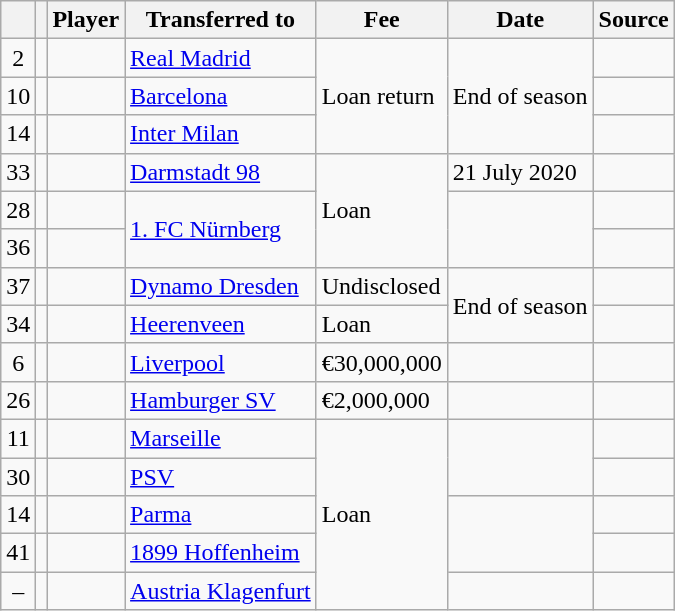<table class="wikitable plainrowheaders sortable">
<tr>
<th></th>
<th></th>
<th scope=col>Player</th>
<th>Transferred to</th>
<th !scope=col; style="width: 65px;">Fee</th>
<th scope=col>Date</th>
<th scope=col>Source</th>
</tr>
<tr>
<td align=center>2</td>
<td align=center></td>
<td></td>
<td> <a href='#'>Real Madrid</a></td>
<td rowspan="3">Loan return</td>
<td rowspan="3">End of season</td>
<td></td>
</tr>
<tr>
<td align=center>10</td>
<td align=center></td>
<td></td>
<td> <a href='#'>Barcelona</a></td>
<td></td>
</tr>
<tr>
<td align=center>14</td>
<td align=center></td>
<td></td>
<td> <a href='#'>Inter Milan</a></td>
<td></td>
</tr>
<tr>
<td align=center>33</td>
<td align=center></td>
<td></td>
<td> <a href='#'>Darmstadt 98</a></td>
<td rowspan="3">Loan</td>
<td>21 July 2020</td>
<td></td>
</tr>
<tr>
<td align=center>28</td>
<td align=center></td>
<td></td>
<td rowspan="2"> <a href='#'>1. FC Nürnberg</a></td>
<td rowspan="2"></td>
<td></td>
</tr>
<tr>
<td align=center>36</td>
<td align=center></td>
<td></td>
<td></td>
</tr>
<tr>
<td align=center>37</td>
<td align=center></td>
<td></td>
<td> <a href='#'>Dynamo Dresden</a></td>
<td>Undisclosed</td>
<td rowspan="2">End of season</td>
<td></td>
</tr>
<tr>
<td align=center>34</td>
<td align=center></td>
<td></td>
<td> <a href='#'>Heerenveen</a></td>
<td>Loan</td>
<td></td>
</tr>
<tr>
<td align=center>6</td>
<td align=center></td>
<td></td>
<td> <a href='#'>Liverpool</a></td>
<td>€30,000,000</td>
<td></td>
<td></td>
</tr>
<tr>
<td align=center>26</td>
<td align=center></td>
<td></td>
<td> <a href='#'>Hamburger SV</a></td>
<td>€2,000,000</td>
<td></td>
<td></td>
</tr>
<tr>
<td align=center>11</td>
<td align=center></td>
<td></td>
<td> <a href='#'>Marseille</a></td>
<td rowspan="5">Loan</td>
<td rowspan="2"></td>
<td></td>
</tr>
<tr>
<td align=center>30</td>
<td align=center></td>
<td></td>
<td> <a href='#'>PSV</a></td>
<td></td>
</tr>
<tr>
<td align=center>14</td>
<td align=center></td>
<td></td>
<td> <a href='#'>Parma</a></td>
<td rowspan="2"></td>
<td></td>
</tr>
<tr>
<td align=center>41</td>
<td align=center></td>
<td></td>
<td> <a href='#'>1899 Hoffenheim</a></td>
<td></td>
</tr>
<tr>
<td align=center>–</td>
<td align=center></td>
<td></td>
<td> <a href='#'>Austria Klagenfurt</a></td>
<td></td>
<td></td>
</tr>
</table>
